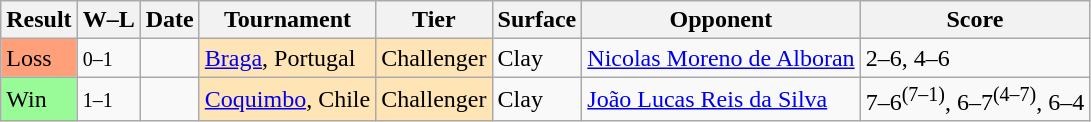<table class="sortable wikitable">
<tr>
<th>Result</th>
<th class="unsortable">W–L</th>
<th>Date</th>
<th>Tournament</th>
<th>Tier</th>
<th>Surface</th>
<th>Opponent</th>
<th class="unsortable">Score</th>
</tr>
<tr>
<td bgcolor=FFA07A>Loss</td>
<td><small>0–1</small></td>
<td><a href='#'></a></td>
<td style="background:moccasin;"><a href='#'>Braga</a>, Portugal</td>
<td style="background:moccasin;">Challenger</td>
<td>Clay</td>
<td> <a href='#'>Nicolas Moreno de Alboran</a></td>
<td>2–6, 4–6</td>
</tr>
<tr>
<td bgcolor=98FB98>Win</td>
<td><small>1–1</small></td>
<td><a href='#'></a></td>
<td style="background:moccasin;"><a href='#'>Coquimbo</a>, Chile</td>
<td style="background:moccasin;">Challenger</td>
<td>Clay</td>
<td> <a href='#'>João Lucas Reis da Silva</a></td>
<td>7–6<sup>(7–1)</sup>, 6–7<sup>(4–7)</sup>, 6–4</td>
</tr>
</table>
